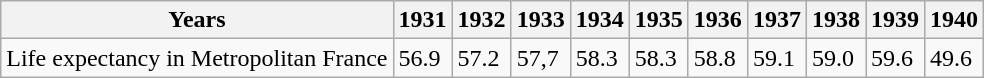<table class="wikitable">
<tr>
<th>Years</th>
<th>1931</th>
<th>1932</th>
<th>1933</th>
<th>1934</th>
<th>1935</th>
<th>1936</th>
<th>1937</th>
<th>1938</th>
<th>1939</th>
<th>1940</th>
</tr>
<tr>
<td>Life expectancy in Metropolitan France</td>
<td>56.9</td>
<td>57.2</td>
<td>57,7</td>
<td>58.3</td>
<td>58.3</td>
<td>58.8</td>
<td>59.1</td>
<td>59.0</td>
<td>59.6</td>
<td>49.6</td>
</tr>
</table>
